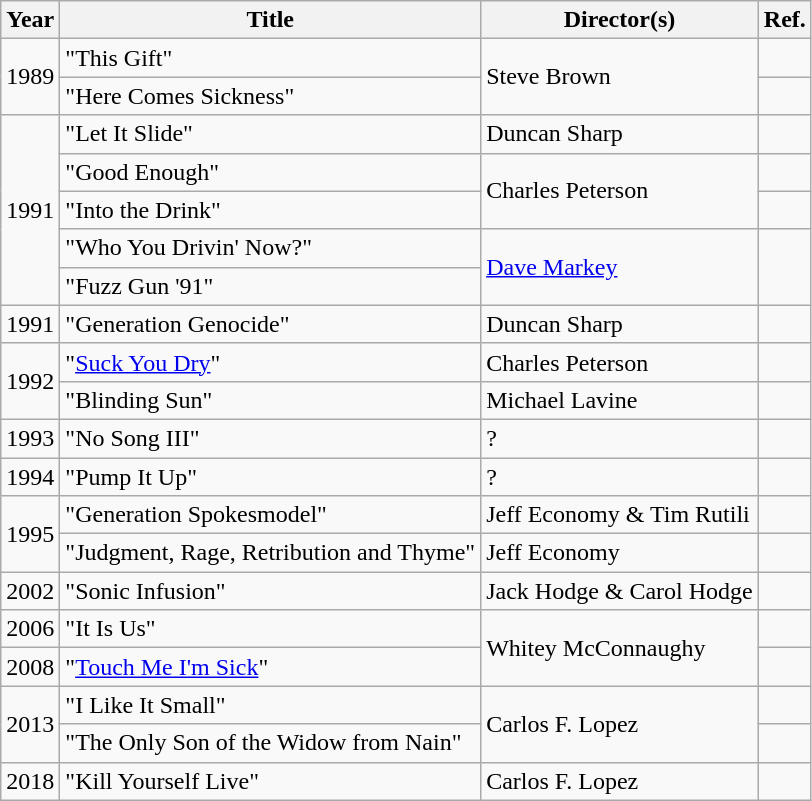<table class="wikitable">
<tr>
<th>Year</th>
<th>Title</th>
<th>Director(s)</th>
<th>Ref.</th>
</tr>
<tr>
<td rowspan="2">1989</td>
<td>"This Gift"</td>
<td rowspan="2">Steve Brown</td>
<td></td>
</tr>
<tr>
<td>"Here Comes Sickness"</td>
<td></td>
</tr>
<tr>
<td rowspan="5">1991</td>
<td>"Let It Slide"</td>
<td>Duncan Sharp</td>
<td></td>
</tr>
<tr>
<td>"Good Enough"</td>
<td rowspan="2">Charles Peterson</td>
<td></td>
</tr>
<tr>
<td>"Into the Drink"</td>
<td></td>
</tr>
<tr>
<td>"Who You Drivin' Now?"</td>
<td rowspan="2"><a href='#'>Dave Markey</a></td>
<td rowspan="2"></td>
</tr>
<tr>
<td>"Fuzz Gun '91"</td>
</tr>
<tr>
<td>1991</td>
<td>"Generation Genocide"</td>
<td>Duncan Sharp</td>
<td></td>
</tr>
<tr>
<td rowspan="2">1992</td>
<td>"<a href='#'>Suck You Dry</a>"</td>
<td>Charles Peterson</td>
<td></td>
</tr>
<tr>
<td>"Blinding Sun"</td>
<td>Michael Lavine</td>
<td></td>
</tr>
<tr>
<td>1993</td>
<td>"No Song III"</td>
<td>?</td>
<td></td>
</tr>
<tr>
<td>1994</td>
<td>"Pump It Up"</td>
<td>?</td>
<td></td>
</tr>
<tr>
<td rowspan="2">1995</td>
<td>"Generation Spokesmodel"</td>
<td>Jeff Economy & Tim Rutili</td>
<td></td>
</tr>
<tr>
<td>"Judgment, Rage, Retribution and Thyme"</td>
<td>Jeff Economy</td>
<td></td>
</tr>
<tr>
<td>2002</td>
<td>"Sonic Infusion"</td>
<td>Jack Hodge & Carol Hodge</td>
<td></td>
</tr>
<tr>
<td>2006</td>
<td>"It Is Us"</td>
<td rowspan="2">Whitey McConnaughy</td>
<td></td>
</tr>
<tr>
<td>2008</td>
<td>"<a href='#'>Touch Me I'm Sick</a>"</td>
<td></td>
</tr>
<tr>
<td rowspan="2">2013</td>
<td>"I Like It Small"</td>
<td rowspan="2">Carlos F. Lopez</td>
<td></td>
</tr>
<tr>
<td>"The Only Son of the Widow from Nain"</td>
<td></td>
</tr>
<tr>
<td>2018</td>
<td>"Kill Yourself Live"</td>
<td>Carlos F. Lopez</td>
<td></td>
</tr>
</table>
